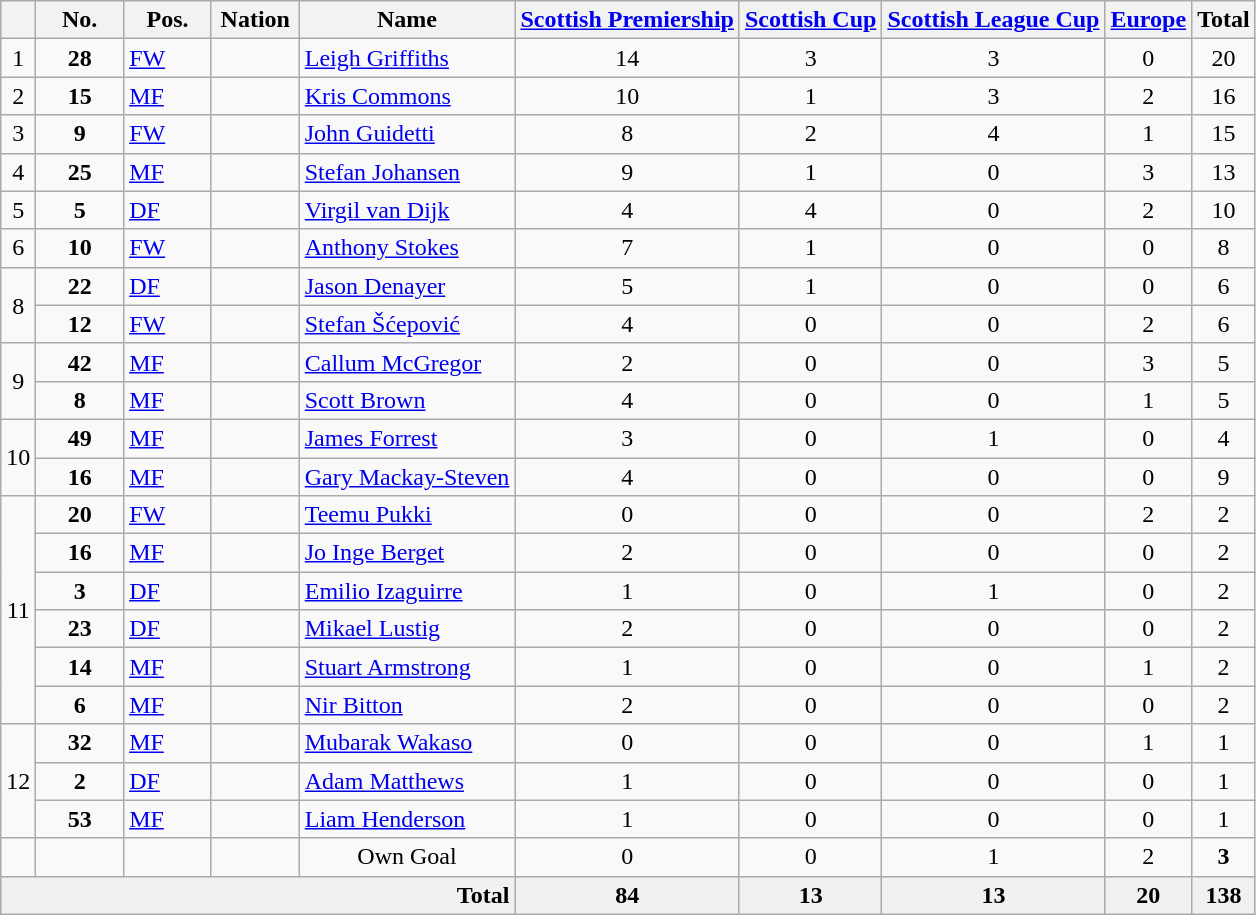<table class="wikitable sortable">
<tr>
<th></th>
<th width="7%">No.</th>
<th width="7%">Pos.</th>
<th width="7%">Nation</th>
<th>Name</th>
<th><a href='#'>Scottish Premiership</a></th>
<th><a href='#'>Scottish Cup</a></th>
<th><a href='#'>Scottish League Cup</a></th>
<th><a href='#'>Europe</a></th>
<th>Total</th>
</tr>
<tr>
<td align=center rowspan=1>1</td>
<td align=center><strong>28</strong></td>
<td><a href='#'>FW</a></td>
<td></td>
<td><a href='#'>Leigh Griffiths</a></td>
<td align=center>14</td>
<td align=center>3</td>
<td align=center>3</td>
<td align=center>0</td>
<td align=center>20</td>
</tr>
<tr>
<td align=center rowspan=1>2</td>
<td align=center><strong>15</strong></td>
<td><a href='#'>MF</a></td>
<td></td>
<td><a href='#'>Kris Commons</a></td>
<td align=center>10</td>
<td align=center>1</td>
<td align=center>3</td>
<td align=center>2</td>
<td align=center>16</td>
</tr>
<tr>
<td align=center rowspan=1>3</td>
<td align=center><strong>9</strong></td>
<td><a href='#'>FW</a></td>
<td></td>
<td><a href='#'>John Guidetti</a></td>
<td align=center>8</td>
<td align=center>2</td>
<td align=center>4</td>
<td align=center>1</td>
<td align=center>15</td>
</tr>
<tr>
<td align=center rowspan=1>4</td>
<td align=center><strong>25</strong></td>
<td><a href='#'>MF</a></td>
<td></td>
<td><a href='#'>Stefan Johansen</a></td>
<td align=center>9</td>
<td align=center>1</td>
<td align=center>0</td>
<td align=center>3</td>
<td align=center>13</td>
</tr>
<tr>
<td align=center rowspan=1>5</td>
<td align=center><strong>5</strong></td>
<td><a href='#'>DF</a></td>
<td></td>
<td><a href='#'>Virgil van Dijk</a></td>
<td align=center>4</td>
<td align=center>4</td>
<td align=center>0</td>
<td align=center>2</td>
<td align=center>10</td>
</tr>
<tr>
<td align=center rowspan=1>6</td>
<td align=center><strong>10</strong></td>
<td><a href='#'>FW</a></td>
<td></td>
<td><a href='#'>Anthony Stokes</a></td>
<td align=center>7</td>
<td align=center>1</td>
<td align=center>0</td>
<td align=center>0</td>
<td align=center>8</td>
</tr>
<tr>
<td align=center rowspan=2>8</td>
<td align=center><strong>22</strong></td>
<td><a href='#'>DF</a></td>
<td></td>
<td><a href='#'>Jason Denayer</a></td>
<td align=center>5</td>
<td align=center>1</td>
<td align=center>0</td>
<td align=center>0</td>
<td align=center>6</td>
</tr>
<tr>
<td align=center><strong>12</strong></td>
<td><a href='#'>FW</a></td>
<td></td>
<td><a href='#'>Stefan Šćepović</a></td>
<td align=center>4</td>
<td align=center>0</td>
<td align=center>0</td>
<td align=center>2</td>
<td align=center>6</td>
</tr>
<tr>
<td align=center rowspan=2>9</td>
<td align=center><strong>42</strong></td>
<td><a href='#'>MF</a></td>
<td></td>
<td><a href='#'>Callum McGregor</a></td>
<td align=center>2</td>
<td align=center>0</td>
<td align=center>0</td>
<td align=center>3</td>
<td align=center>5</td>
</tr>
<tr>
<td align=center><strong>8</strong></td>
<td><a href='#'>MF</a></td>
<td></td>
<td><a href='#'>Scott Brown</a></td>
<td align=center>4</td>
<td align=center>0</td>
<td align=center>0</td>
<td align=center>1</td>
<td align=center>5</td>
</tr>
<tr>
<td align=center rowspan=2>10</td>
<td align=center><strong>49</strong></td>
<td><a href='#'>MF</a></td>
<td></td>
<td><a href='#'>James Forrest</a></td>
<td align=center>3</td>
<td align=center>0</td>
<td align=center>1</td>
<td align=center>0</td>
<td align=center>4</td>
</tr>
<tr>
<td align=center><strong>16</strong></td>
<td><a href='#'>MF</a></td>
<td></td>
<td><a href='#'>Gary Mackay-Steven</a></td>
<td align=center>4</td>
<td align=center>0</td>
<td align=center>0</td>
<td align=center>0</td>
<td align=center>9</td>
</tr>
<tr>
<td align=center rowspan=6>11</td>
<td align=center><strong>20</strong></td>
<td><a href='#'>FW</a></td>
<td></td>
<td><a href='#'>Teemu Pukki</a></td>
<td align=center>0</td>
<td align=center>0</td>
<td align=center>0</td>
<td align=center>2</td>
<td align=center>2</td>
</tr>
<tr>
<td align=center><strong>16</strong></td>
<td><a href='#'>MF</a></td>
<td></td>
<td><a href='#'>Jo Inge Berget</a></td>
<td align=center>2</td>
<td align=center>0</td>
<td align=center>0</td>
<td align=center>0</td>
<td align=center>2</td>
</tr>
<tr>
<td align=center><strong>3</strong></td>
<td><a href='#'>DF</a></td>
<td></td>
<td><a href='#'>Emilio Izaguirre</a></td>
<td align=center>1</td>
<td align=center>0</td>
<td align=center>1</td>
<td align=center>0</td>
<td align=center>2</td>
</tr>
<tr>
<td align=center><strong>23</strong></td>
<td><a href='#'>DF</a></td>
<td></td>
<td><a href='#'>Mikael Lustig</a></td>
<td align=center>2</td>
<td align=center>0</td>
<td align=center>0</td>
<td align=center>0</td>
<td align=center>2</td>
</tr>
<tr>
<td align=center><strong>14</strong></td>
<td><a href='#'>MF</a></td>
<td></td>
<td><a href='#'>Stuart Armstrong</a></td>
<td align=center>1</td>
<td align=center>0</td>
<td align=center>0</td>
<td align=center>1</td>
<td align=center>2</td>
</tr>
<tr>
<td align=center><strong>6</strong></td>
<td><a href='#'>MF</a></td>
<td></td>
<td><a href='#'>Nir Bitton</a></td>
<td align=center>2</td>
<td align=center>0</td>
<td align=center>0</td>
<td align=center>0</td>
<td align=center>2</td>
</tr>
<tr>
<td align=center rowspan=3>12</td>
<td align=center><strong>32</strong></td>
<td><a href='#'>MF</a></td>
<td></td>
<td><a href='#'>Mubarak Wakaso</a></td>
<td align=center>0</td>
<td align=center>0</td>
<td align=center>0</td>
<td align=center>1</td>
<td align=center>1</td>
</tr>
<tr>
<td align=center><strong>2</strong></td>
<td><a href='#'>DF</a></td>
<td></td>
<td><a href='#'>Adam Matthews</a></td>
<td align=center>1</td>
<td align=center>0</td>
<td align=center>0</td>
<td align=center>0</td>
<td align=center>1</td>
</tr>
<tr>
<td align=center><strong>53</strong></td>
<td><a href='#'>MF</a></td>
<td></td>
<td><a href='#'>Liam Henderson</a></td>
<td align=center>1</td>
<td align=center>0</td>
<td align=center>0</td>
<td align=center>0</td>
<td align=center>1</td>
</tr>
<tr>
<td align=center rowspan=1></td>
<td align=center></td>
<td align=center></td>
<td align=center></td>
<td align=center>Own Goal</td>
<td align=center>0 </td>
<td align=center>0 </td>
<td align=center>1 </td>
<td align=center>2 </td>
<td align=center><strong>3</strong> </td>
</tr>
<tr bgcolor="#f1f1f1">
<td colspan=5 align=right><strong>Total</strong></td>
<td align=center><strong>84</strong></td>
<td align=center><strong>13</strong></td>
<td align=center><strong>13</strong></td>
<td align=center><strong>20</strong></td>
<td align=center><strong>138</strong></td>
</tr>
</table>
